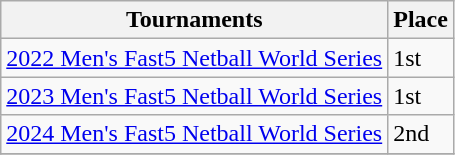<table class="wikitable collapsible">
<tr>
<th>Tournaments</th>
<th>Place</th>
</tr>
<tr>
<td><a href='#'>2022 Men's Fast5 Netball World Series</a></td>
<td>1st</td>
</tr>
<tr>
<td><a href='#'>2023 Men's Fast5 Netball World Series</a></td>
<td>1st</td>
</tr>
<tr>
<td><a href='#'>2024 Men's Fast5 Netball World Series</a></td>
<td>2nd</td>
</tr>
<tr>
</tr>
</table>
